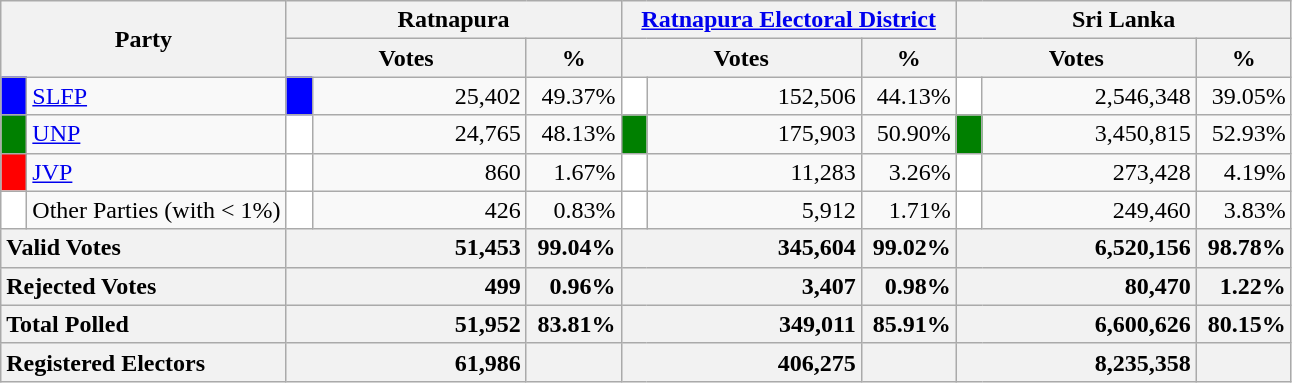<table class="wikitable">
<tr>
<th colspan="2" width="144px"rowspan="2">Party</th>
<th colspan="3" width="216px">Ratnapura</th>
<th colspan="3" width="216px"><a href='#'>Ratnapura Electoral District</a></th>
<th colspan="3" width="216px">Sri Lanka</th>
</tr>
<tr>
<th colspan="2" width="144px">Votes</th>
<th>%</th>
<th colspan="2" width="144px">Votes</th>
<th>%</th>
<th colspan="2" width="144px">Votes</th>
<th>%</th>
</tr>
<tr>
<td style="background-color:blue;" width="10px"></td>
<td style="text-align:left;"><a href='#'>SLFP</a></td>
<td style="background-color:blue;" width="10px"></td>
<td style="text-align:right;">25,402</td>
<td style="text-align:right;">49.37%</td>
<td style="background-color:white;" width="10px"></td>
<td style="text-align:right;">152,506</td>
<td style="text-align:right;">44.13%</td>
<td style="background-color:white;" width="10px"></td>
<td style="text-align:right;">2,546,348</td>
<td style="text-align:right;">39.05%</td>
</tr>
<tr>
<td style="background-color:green;" width="10px"></td>
<td style="text-align:left;"><a href='#'>UNP</a></td>
<td style="background-color:white;" width="10px"></td>
<td style="text-align:right;">24,765</td>
<td style="text-align:right;">48.13%</td>
<td style="background-color:green;" width="10px"></td>
<td style="text-align:right;">175,903</td>
<td style="text-align:right;">50.90%</td>
<td style="background-color:green;" width="10px"></td>
<td style="text-align:right;">3,450,815</td>
<td style="text-align:right;">52.93%</td>
</tr>
<tr>
<td style="background-color:red;" width="10px"></td>
<td style="text-align:left;"><a href='#'>JVP</a></td>
<td style="background-color:white;" width="10px"></td>
<td style="text-align:right;">860</td>
<td style="text-align:right;">1.67%</td>
<td style="background-color:white;" width="10px"></td>
<td style="text-align:right;">11,283</td>
<td style="text-align:right;">3.26%</td>
<td style="background-color:white;" width="10px"></td>
<td style="text-align:right;">273,428</td>
<td style="text-align:right;">4.19%</td>
</tr>
<tr>
<td style="background-color:white;" width="10px"></td>
<td style="text-align:left;">Other Parties (with < 1%)</td>
<td style="background-color:white;" width="10px"></td>
<td style="text-align:right;">426</td>
<td style="text-align:right;">0.83%</td>
<td style="background-color:white;" width="10px"></td>
<td style="text-align:right;">5,912</td>
<td style="text-align:right;">1.71%</td>
<td style="background-color:white;" width="10px"></td>
<td style="text-align:right;">249,460</td>
<td style="text-align:right;">3.83%</td>
</tr>
<tr>
<th colspan="2" width="144px"style="text-align:left;">Valid Votes</th>
<th style="text-align:right;"colspan="2" width="144px">51,453</th>
<th style="text-align:right;">99.04%</th>
<th style="text-align:right;"colspan="2" width="144px">345,604</th>
<th style="text-align:right;">99.02%</th>
<th style="text-align:right;"colspan="2" width="144px">6,520,156</th>
<th style="text-align:right;">98.78%</th>
</tr>
<tr>
<th colspan="2" width="144px"style="text-align:left;">Rejected Votes</th>
<th style="text-align:right;"colspan="2" width="144px">499</th>
<th style="text-align:right;">0.96%</th>
<th style="text-align:right;"colspan="2" width="144px">3,407</th>
<th style="text-align:right;">0.98%</th>
<th style="text-align:right;"colspan="2" width="144px">80,470</th>
<th style="text-align:right;">1.22%</th>
</tr>
<tr>
<th colspan="2" width="144px"style="text-align:left;">Total Polled</th>
<th style="text-align:right;"colspan="2" width="144px">51,952</th>
<th style="text-align:right;">83.81%</th>
<th style="text-align:right;"colspan="2" width="144px">349,011</th>
<th style="text-align:right;">85.91%</th>
<th style="text-align:right;"colspan="2" width="144px">6,600,626</th>
<th style="text-align:right;">80.15%</th>
</tr>
<tr>
<th colspan="2" width="144px"style="text-align:left;">Registered Electors</th>
<th style="text-align:right;"colspan="2" width="144px">61,986</th>
<th></th>
<th style="text-align:right;"colspan="2" width="144px">406,275</th>
<th></th>
<th style="text-align:right;"colspan="2" width="144px">8,235,358</th>
<th></th>
</tr>
</table>
